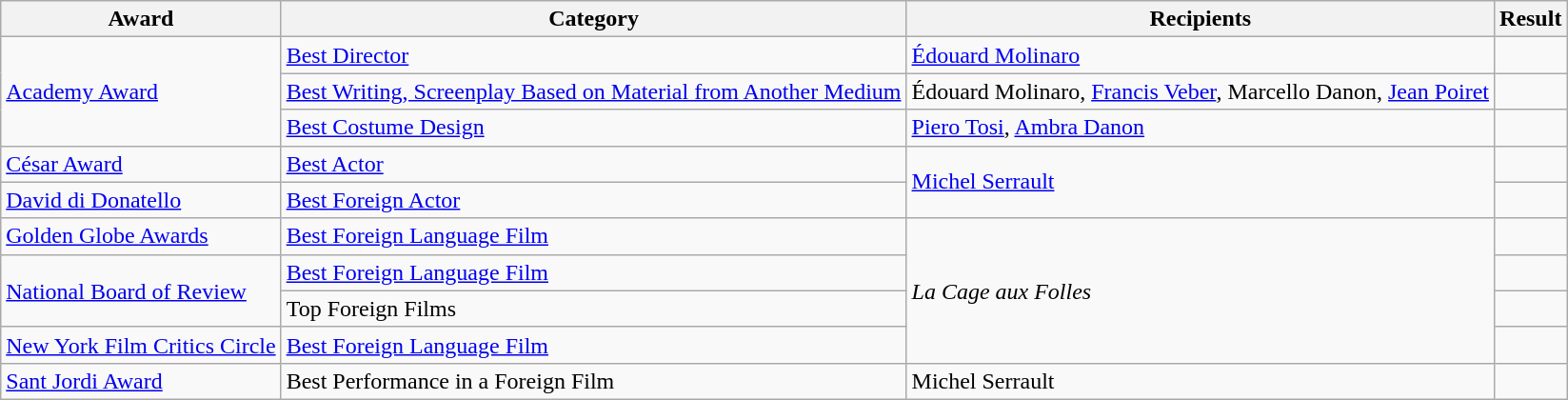<table class="wikitable">
<tr>
<th>Award</th>
<th>Category</th>
<th>Recipients</th>
<th>Result</th>
</tr>
<tr>
<td rowspan="3"><a href='#'>Academy Award</a></td>
<td><a href='#'>Best Director</a></td>
<td><a href='#'>Édouard Molinaro</a></td>
<td></td>
</tr>
<tr>
<td><a href='#'>Best Writing, Screenplay Based on Material from Another Medium</a></td>
<td>Édouard Molinaro, <a href='#'>Francis Veber</a>, Marcello Danon, <a href='#'>Jean Poiret</a></td>
<td></td>
</tr>
<tr>
<td><a href='#'>Best Costume Design</a></td>
<td><a href='#'>Piero Tosi</a>, <a href='#'>Ambra Danon</a></td>
<td></td>
</tr>
<tr>
<td><a href='#'>César Award</a></td>
<td><a href='#'>Best Actor</a></td>
<td rowspan="2"><a href='#'>Michel Serrault</a></td>
<td></td>
</tr>
<tr>
<td><a href='#'>David di Donatello</a></td>
<td><a href='#'>Best Foreign Actor</a></td>
<td></td>
</tr>
<tr>
<td><a href='#'>Golden Globe Awards</a></td>
<td><a href='#'>Best Foreign Language Film</a></td>
<td rowspan="4"><em>La Cage aux Folles</em></td>
<td></td>
</tr>
<tr>
<td rowspan="2"><a href='#'>National Board of Review</a></td>
<td><a href='#'>Best Foreign Language Film</a></td>
<td></td>
</tr>
<tr>
<td>Top Foreign Films</td>
<td></td>
</tr>
<tr>
<td><a href='#'>New York Film Critics Circle</a></td>
<td><a href='#'>Best Foreign Language Film</a></td>
<td></td>
</tr>
<tr>
<td><a href='#'>Sant Jordi Award</a></td>
<td>Best Performance in a Foreign Film</td>
<td>Michel Serrault</td>
<td></td>
</tr>
</table>
